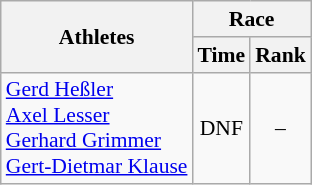<table class="wikitable" border="1" style="font-size:90%">
<tr>
<th rowspan=2>Athletes</th>
<th colspan=2>Race</th>
</tr>
<tr>
<th>Time</th>
<th>Rank</th>
</tr>
<tr>
<td><a href='#'>Gerd Heßler</a><br><a href='#'>Axel Lesser</a><br><a href='#'>Gerhard Grimmer</a><br><a href='#'>Gert-Dietmar Klause</a></td>
<td align=center>DNF</td>
<td align=center>–</td>
</tr>
</table>
